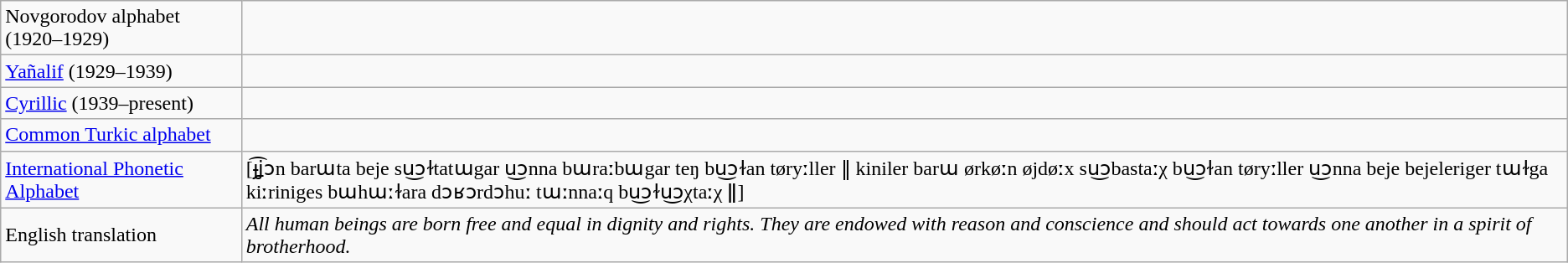<table class="wikitable">
<tr>
<td>Novgorodov alphabet (1920–1929)</td>
<td></td>
</tr>
<tr>
<td><a href='#'>Yañalif</a> (1929–1939)</td>
<td></td>
</tr>
<tr>
<td><a href='#'>Cyrillic</a> (1939–present)</td>
<td></td>
</tr>
<tr>
<td><a href='#'>Common Turkic alphabet</a></td>
<td></td>
</tr>
<tr>
<td><a href='#'>International Phonetic Alphabet</a></td>
<td>[ɟ͡ʝɔn barɯta beje su͜ɔɫtatɯgar u͜ɔnna bɯraːbɯgar teŋ bu͜ɔɫan tøryːller ‖ kiniler barɯ ørkøːn øjdøːx su͜ɔbastaːχ bu͜ɔɫan tøryːller u͜ɔnna beje bejeleriger tɯɫga kiːriniges bɯhɯːɫara dɔʁɔrdɔhuː tɯːnnaːq bu͜ɔɫu͜ɔχtaːχ ǁ]</td>
</tr>
<tr>
<td>English translation</td>
<td><em>All human beings are born free and equal in dignity and rights. They are endowed with reason and conscience and should act towards one another in a spirit of brotherhood.</em></td>
</tr>
</table>
